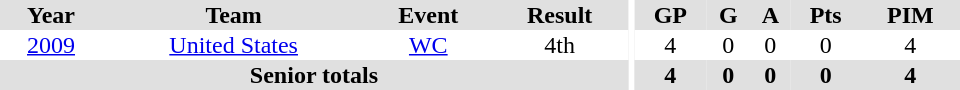<table border="0" cellpadding="1" cellspacing="0" ID="Table3" style="text-align:center; width:40em">
<tr ALIGN="center" bgcolor="#e0e0e0">
<th>Year</th>
<th>Team</th>
<th>Event</th>
<th>Result</th>
<th rowspan="99" bgcolor="#ffffff"></th>
<th>GP</th>
<th>G</th>
<th>A</th>
<th>Pts</th>
<th>PIM</th>
</tr>
<tr>
<td><a href='#'>2009</a></td>
<td><a href='#'>United States</a></td>
<td><a href='#'>WC</a></td>
<td>4th</td>
<td>4</td>
<td>0</td>
<td>0</td>
<td>0</td>
<td>4</td>
</tr>
<tr bgcolor="#e0e0e0">
<th colspan="4">Senior totals</th>
<th>4</th>
<th>0</th>
<th>0</th>
<th>0</th>
<th>4</th>
</tr>
</table>
